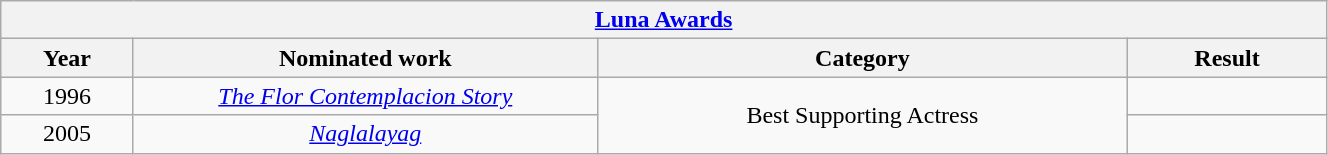<table class="wikitable sortable" style="width:70%;">
<tr>
<th colspan="4" style="text-align:center;"><a href='#'>Luna Awards</a></th>
</tr>
<tr>
<th style="width:10%;">Year</th>
<th style="width:35%;">Nominated work</th>
<th style="width:40%;">Category</th>
<th style="width:15%;">Result</th>
</tr>
<tr>
<td style="text-align:center;">1996</td>
<td style="text-align:center;"><em><a href='#'>The Flor Contemplacion Story</a></em></td>
<td rowspan="2" style="text-align:center;">Best Supporting Actress</td>
<td></td>
</tr>
<tr>
<td style="text-align:center;">2005</td>
<td style="text-align:center;"><em><a href='#'>Naglalayag</a></em></td>
<td></td>
</tr>
</table>
